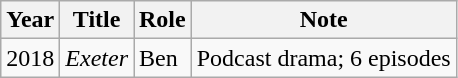<table class="wikitable">
<tr>
<th>Year</th>
<th>Title</th>
<th>Role</th>
<th>Note</th>
</tr>
<tr>
<td>2018</td>
<td><em>Exeter</em></td>
<td>Ben</td>
<td>Podcast drama; 6 episodes</td>
</tr>
</table>
